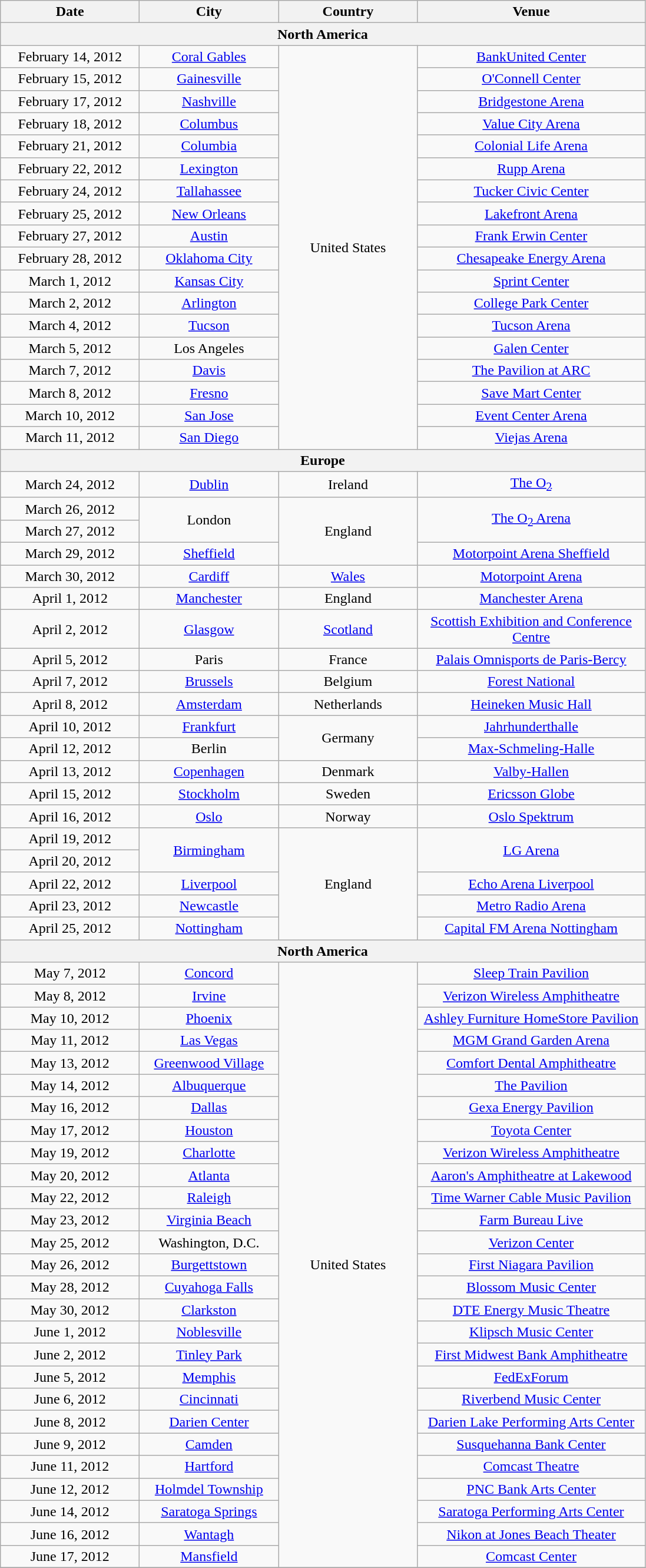<table class="wikitable" style="text-align:center;">
<tr>
<th style="width:150px;">Date</th>
<th style="width:150px;">City</th>
<th style="width:150px;">Country</th>
<th style="width:250px;">Venue</th>
</tr>
<tr>
<th colspan="4"><strong>North America</strong></th>
</tr>
<tr>
<td>February 14, 2012</td>
<td><a href='#'>Coral Gables</a></td>
<td rowspan="18">United States</td>
<td><a href='#'>BankUnited Center</a></td>
</tr>
<tr>
<td>February 15, 2012</td>
<td><a href='#'>Gainesville</a></td>
<td><a href='#'>O'Connell Center</a></td>
</tr>
<tr>
<td>February 17, 2012</td>
<td><a href='#'>Nashville</a></td>
<td><a href='#'>Bridgestone Arena</a></td>
</tr>
<tr>
<td>February 18, 2012</td>
<td><a href='#'>Columbus</a></td>
<td><a href='#'>Value City Arena</a></td>
</tr>
<tr>
<td>February 21, 2012</td>
<td><a href='#'>Columbia</a></td>
<td><a href='#'>Colonial Life Arena</a></td>
</tr>
<tr>
<td>February 22, 2012</td>
<td><a href='#'>Lexington</a></td>
<td><a href='#'>Rupp Arena</a></td>
</tr>
<tr>
<td>February 24, 2012</td>
<td><a href='#'>Tallahassee</a></td>
<td><a href='#'>Tucker Civic Center</a></td>
</tr>
<tr>
<td>February 25, 2012</td>
<td><a href='#'>New Orleans</a></td>
<td><a href='#'>Lakefront Arena</a></td>
</tr>
<tr>
<td>February 27, 2012</td>
<td><a href='#'>Austin</a></td>
<td><a href='#'>Frank Erwin Center</a></td>
</tr>
<tr>
<td>February 28, 2012</td>
<td><a href='#'>Oklahoma City</a></td>
<td><a href='#'>Chesapeake Energy Arena</a></td>
</tr>
<tr>
<td>March 1, 2012</td>
<td><a href='#'>Kansas City</a></td>
<td><a href='#'>Sprint Center</a></td>
</tr>
<tr>
<td>March 2, 2012</td>
<td><a href='#'>Arlington</a></td>
<td><a href='#'>College Park Center</a></td>
</tr>
<tr>
<td>March 4, 2012</td>
<td><a href='#'>Tucson</a></td>
<td><a href='#'>Tucson Arena</a></td>
</tr>
<tr>
<td>March 5, 2012</td>
<td>Los Angeles</td>
<td><a href='#'>Galen Center</a></td>
</tr>
<tr>
<td>March 7, 2012</td>
<td><a href='#'>Davis</a></td>
<td><a href='#'>The Pavilion at ARC</a></td>
</tr>
<tr>
<td>March 8, 2012</td>
<td><a href='#'>Fresno</a></td>
<td><a href='#'>Save Mart Center</a></td>
</tr>
<tr>
<td>March 10, 2012</td>
<td><a href='#'>San Jose</a></td>
<td><a href='#'>Event Center Arena</a></td>
</tr>
<tr>
<td>March 11, 2012</td>
<td><a href='#'>San Diego</a></td>
<td><a href='#'>Viejas Arena</a></td>
</tr>
<tr>
<th colspan="4"><strong>Europe</strong></th>
</tr>
<tr>
<td>March 24, 2012</td>
<td><a href='#'>Dublin</a></td>
<td>Ireland</td>
<td><a href='#'>The O<sub>2</sub></a></td>
</tr>
<tr>
<td>March 26, 2012</td>
<td rowspan="2">London</td>
<td rowspan="3">England</td>
<td rowspan="2"><a href='#'>The O<sub>2</sub> Arena</a></td>
</tr>
<tr>
<td>March 27, 2012</td>
</tr>
<tr>
<td>March 29, 2012</td>
<td><a href='#'>Sheffield</a></td>
<td><a href='#'>Motorpoint Arena Sheffield</a></td>
</tr>
<tr>
<td>March 30, 2012</td>
<td><a href='#'>Cardiff</a></td>
<td><a href='#'>Wales</a></td>
<td><a href='#'>Motorpoint Arena</a></td>
</tr>
<tr>
<td>April 1, 2012</td>
<td><a href='#'>Manchester</a></td>
<td>England</td>
<td><a href='#'>Manchester Arena</a></td>
</tr>
<tr>
<td>April 2, 2012</td>
<td><a href='#'>Glasgow</a></td>
<td><a href='#'>Scotland</a></td>
<td><a href='#'>Scottish Exhibition and Conference Centre</a></td>
</tr>
<tr>
<td>April 5, 2012</td>
<td>Paris</td>
<td>France</td>
<td><a href='#'>Palais Omnisports de Paris-Bercy</a></td>
</tr>
<tr>
<td>April 7, 2012</td>
<td><a href='#'>Brussels</a></td>
<td>Belgium</td>
<td><a href='#'>Forest National</a></td>
</tr>
<tr>
<td>April 8, 2012</td>
<td><a href='#'>Amsterdam</a></td>
<td>Netherlands</td>
<td><a href='#'>Heineken Music Hall</a></td>
</tr>
<tr>
<td>April 10, 2012</td>
<td><a href='#'>Frankfurt</a></td>
<td rowspan="2">Germany</td>
<td><a href='#'>Jahrhunderthalle</a></td>
</tr>
<tr>
<td>April 12, 2012</td>
<td>Berlin</td>
<td><a href='#'>Max-Schmeling-Halle</a></td>
</tr>
<tr>
<td>April 13, 2012</td>
<td><a href='#'>Copenhagen</a></td>
<td>Denmark</td>
<td><a href='#'>Valby-Hallen</a></td>
</tr>
<tr>
<td>April 15, 2012</td>
<td><a href='#'>Stockholm</a></td>
<td>Sweden</td>
<td><a href='#'>Ericsson Globe</a></td>
</tr>
<tr>
<td>April 16, 2012</td>
<td><a href='#'>Oslo</a></td>
<td>Norway</td>
<td><a href='#'>Oslo Spektrum</a></td>
</tr>
<tr>
<td>April 19, 2012</td>
<td rowspan="2"><a href='#'>Birmingham</a></td>
<td rowspan="5">England</td>
<td rowspan="2"><a href='#'>LG Arena</a></td>
</tr>
<tr>
<td>April 20, 2012</td>
</tr>
<tr>
<td>April 22, 2012</td>
<td><a href='#'>Liverpool</a></td>
<td><a href='#'>Echo Arena Liverpool</a></td>
</tr>
<tr>
<td>April 23, 2012</td>
<td><a href='#'>Newcastle</a></td>
<td><a href='#'>Metro Radio Arena</a></td>
</tr>
<tr>
<td>April 25, 2012</td>
<td><a href='#'>Nottingham</a></td>
<td><a href='#'>Capital FM Arena Nottingham</a></td>
</tr>
<tr>
<th colspan="4"><strong>North America</strong></th>
</tr>
<tr>
<td>May 7, 2012</td>
<td><a href='#'>Concord</a></td>
<td rowspan="27">United States</td>
<td><a href='#'>Sleep Train Pavilion</a></td>
</tr>
<tr>
<td>May 8, 2012</td>
<td><a href='#'>Irvine</a></td>
<td><a href='#'>Verizon Wireless Amphitheatre</a></td>
</tr>
<tr>
<td>May 10, 2012</td>
<td><a href='#'>Phoenix</a></td>
<td><a href='#'>Ashley Furniture HomeStore Pavilion</a></td>
</tr>
<tr>
<td>May 11, 2012</td>
<td><a href='#'>Las Vegas</a></td>
<td><a href='#'>MGM Grand Garden Arena</a></td>
</tr>
<tr>
<td>May 13, 2012</td>
<td><a href='#'>Greenwood Village</a></td>
<td><a href='#'>Comfort Dental Amphitheatre</a></td>
</tr>
<tr>
<td>May 14, 2012</td>
<td><a href='#'>Albuquerque</a></td>
<td><a href='#'>The Pavilion</a></td>
</tr>
<tr>
<td>May 16, 2012</td>
<td><a href='#'>Dallas</a></td>
<td><a href='#'>Gexa Energy Pavilion</a></td>
</tr>
<tr>
<td>May 17, 2012</td>
<td><a href='#'>Houston</a></td>
<td><a href='#'>Toyota Center</a></td>
</tr>
<tr>
<td>May 19, 2012</td>
<td><a href='#'>Charlotte</a></td>
<td><a href='#'>Verizon Wireless Amphitheatre</a></td>
</tr>
<tr>
<td>May 20, 2012</td>
<td><a href='#'>Atlanta</a></td>
<td><a href='#'>Aaron's Amphitheatre at Lakewood</a></td>
</tr>
<tr>
<td>May 22, 2012</td>
<td><a href='#'>Raleigh</a></td>
<td><a href='#'>Time Warner Cable Music Pavilion</a></td>
</tr>
<tr>
<td>May 23, 2012</td>
<td><a href='#'>Virginia Beach</a></td>
<td><a href='#'>Farm Bureau Live</a></td>
</tr>
<tr>
<td>May 25, 2012</td>
<td>Washington, D.C.</td>
<td><a href='#'>Verizon Center</a></td>
</tr>
<tr>
<td>May 26, 2012</td>
<td><a href='#'>Burgettstown</a></td>
<td><a href='#'>First Niagara Pavilion</a></td>
</tr>
<tr>
<td>May 28, 2012</td>
<td><a href='#'>Cuyahoga Falls</a></td>
<td><a href='#'>Blossom Music Center</a></td>
</tr>
<tr>
<td>May 30, 2012</td>
<td><a href='#'>Clarkston</a></td>
<td><a href='#'>DTE Energy Music Theatre</a></td>
</tr>
<tr>
<td>June 1, 2012</td>
<td><a href='#'>Noblesville</a></td>
<td><a href='#'>Klipsch Music Center</a></td>
</tr>
<tr>
<td>June 2, 2012</td>
<td><a href='#'>Tinley Park</a></td>
<td><a href='#'>First Midwest Bank Amphitheatre</a></td>
</tr>
<tr>
<td>June 5, 2012</td>
<td><a href='#'>Memphis</a></td>
<td><a href='#'>FedExForum</a></td>
</tr>
<tr>
<td>June 6, 2012</td>
<td><a href='#'>Cincinnati</a></td>
<td><a href='#'>Riverbend Music Center</a></td>
</tr>
<tr>
<td>June 8, 2012</td>
<td><a href='#'>Darien Center</a></td>
<td><a href='#'>Darien Lake Performing Arts Center</a></td>
</tr>
<tr>
<td>June 9, 2012</td>
<td><a href='#'>Camden</a></td>
<td><a href='#'>Susquehanna Bank Center</a></td>
</tr>
<tr>
<td>June 11, 2012</td>
<td><a href='#'>Hartford</a></td>
<td><a href='#'>Comcast Theatre</a></td>
</tr>
<tr>
<td>June 12, 2012</td>
<td><a href='#'>Holmdel Township</a></td>
<td><a href='#'>PNC Bank Arts Center</a></td>
</tr>
<tr>
<td>June 14, 2012</td>
<td><a href='#'>Saratoga Springs</a></td>
<td><a href='#'>Saratoga Performing Arts Center</a></td>
</tr>
<tr>
<td>June 16, 2012</td>
<td><a href='#'>Wantagh</a></td>
<td><a href='#'>Nikon at Jones Beach Theater</a></td>
</tr>
<tr>
<td>June 17, 2012</td>
<td><a href='#'>Mansfield</a></td>
<td><a href='#'>Comcast Center</a></td>
</tr>
<tr>
</tr>
</table>
